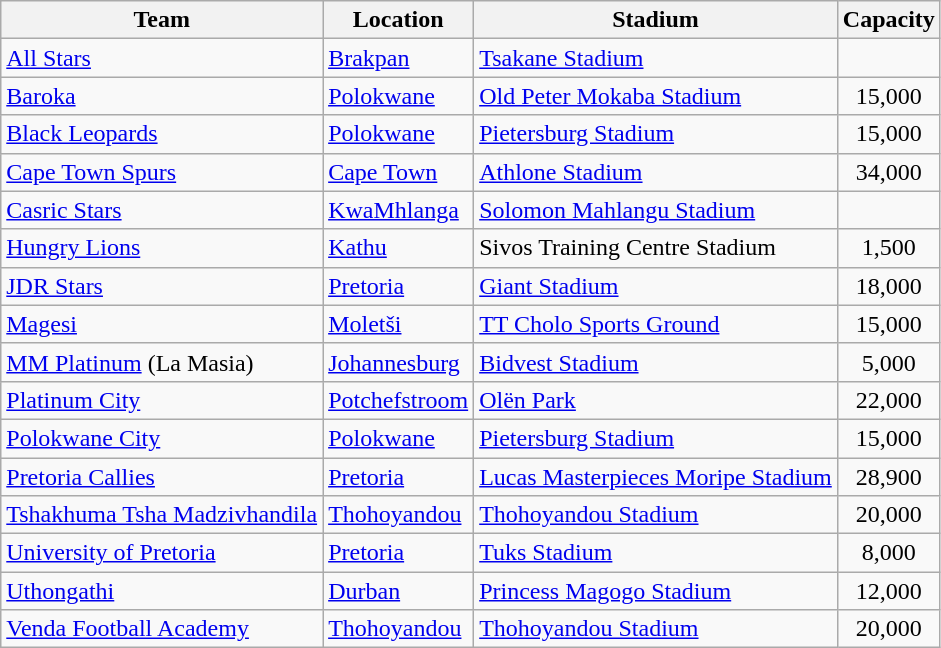<table class="wikitable sortable">
<tr>
<th>Team</th>
<th>Location</th>
<th>Stadium</th>
<th>Capacity</th>
</tr>
<tr>
<td><a href='#'>All Stars</a></td>
<td><a href='#'>Brakpan</a></td>
<td><a href='#'>Tsakane Stadium</a></td>
<td align="center"></td>
</tr>
<tr>
<td><a href='#'>Baroka</a></td>
<td><a href='#'>Polokwane</a></td>
<td><a href='#'>Old Peter Mokaba Stadium</a></td>
<td align="center">15,000</td>
</tr>
<tr>
<td><a href='#'>Black Leopards</a></td>
<td><a href='#'>Polokwane</a></td>
<td><a href='#'>Pietersburg Stadium</a></td>
<td align="center">15,000</td>
</tr>
<tr>
<td><a href='#'>Cape Town Spurs</a></td>
<td><a href='#'>Cape Town</a></td>
<td><a href='#'>Athlone Stadium</a></td>
<td align="center">34,000</td>
</tr>
<tr>
<td><a href='#'>Casric Stars</a></td>
<td><a href='#'>KwaMhlanga </a></td>
<td><a href='#'>Solomon Mahlangu Stadium</a></td>
<td align="center"></td>
</tr>
<tr>
<td><a href='#'>Hungry Lions</a></td>
<td><a href='#'>Kathu</a></td>
<td>Sivos Training Centre Stadium</td>
<td align="center">1,500</td>
</tr>
<tr>
<td><a href='#'>JDR Stars</a></td>
<td><a href='#'>Pretoria</a> </td>
<td><a href='#'>Giant Stadium</a></td>
<td align="center">18,000</td>
</tr>
<tr>
<td><a href='#'>Magesi</a></td>
<td><a href='#'>Moletši</a></td>
<td><a href='#'>TT Cholo Sports Ground</a></td>
<td align="center">15,000</td>
</tr>
<tr>
<td><a href='#'>MM Platinum</a> (La Masia)</td>
<td><a href='#'>Johannesburg</a></td>
<td><a href='#'>Bidvest Stadium</a></td>
<td align="center">5,000</td>
</tr>
<tr>
<td><a href='#'>Platinum City</a></td>
<td><a href='#'>Potchefstroom</a></td>
<td><a href='#'>Olën Park</a></td>
<td align="center">22,000</td>
</tr>
<tr>
<td><a href='#'>Polokwane City</a></td>
<td><a href='#'>Polokwane</a></td>
<td><a href='#'>Pietersburg Stadium</a></td>
<td align="center">15,000</td>
</tr>
<tr>
<td><a href='#'>Pretoria Callies</a></td>
<td><a href='#'>Pretoria</a></td>
<td><a href='#'>Lucas Masterpieces Moripe Stadium</a></td>
<td align="center">28,900</td>
</tr>
<tr>
<td><a href='#'>Tshakhuma Tsha Madzivhandila</a></td>
<td><a href='#'>Thohoyandou</a></td>
<td><a href='#'>Thohoyandou Stadium</a></td>
<td align="center">20,000</td>
</tr>
<tr>
<td><a href='#'>University of Pretoria</a></td>
<td><a href='#'>Pretoria</a></td>
<td><a href='#'>Tuks Stadium</a></td>
<td align="center">8,000</td>
</tr>
<tr>
<td><a href='#'>Uthongathi</a></td>
<td><a href='#'>Durban</a> </td>
<td><a href='#'>Princess Magogo Stadium</a></td>
<td align="center">12,000</td>
</tr>
<tr>
<td><a href='#'>Venda Football Academy</a></td>
<td><a href='#'>Thohoyandou</a></td>
<td><a href='#'>Thohoyandou Stadium</a></td>
<td align="center">20,000</td>
</tr>
</table>
